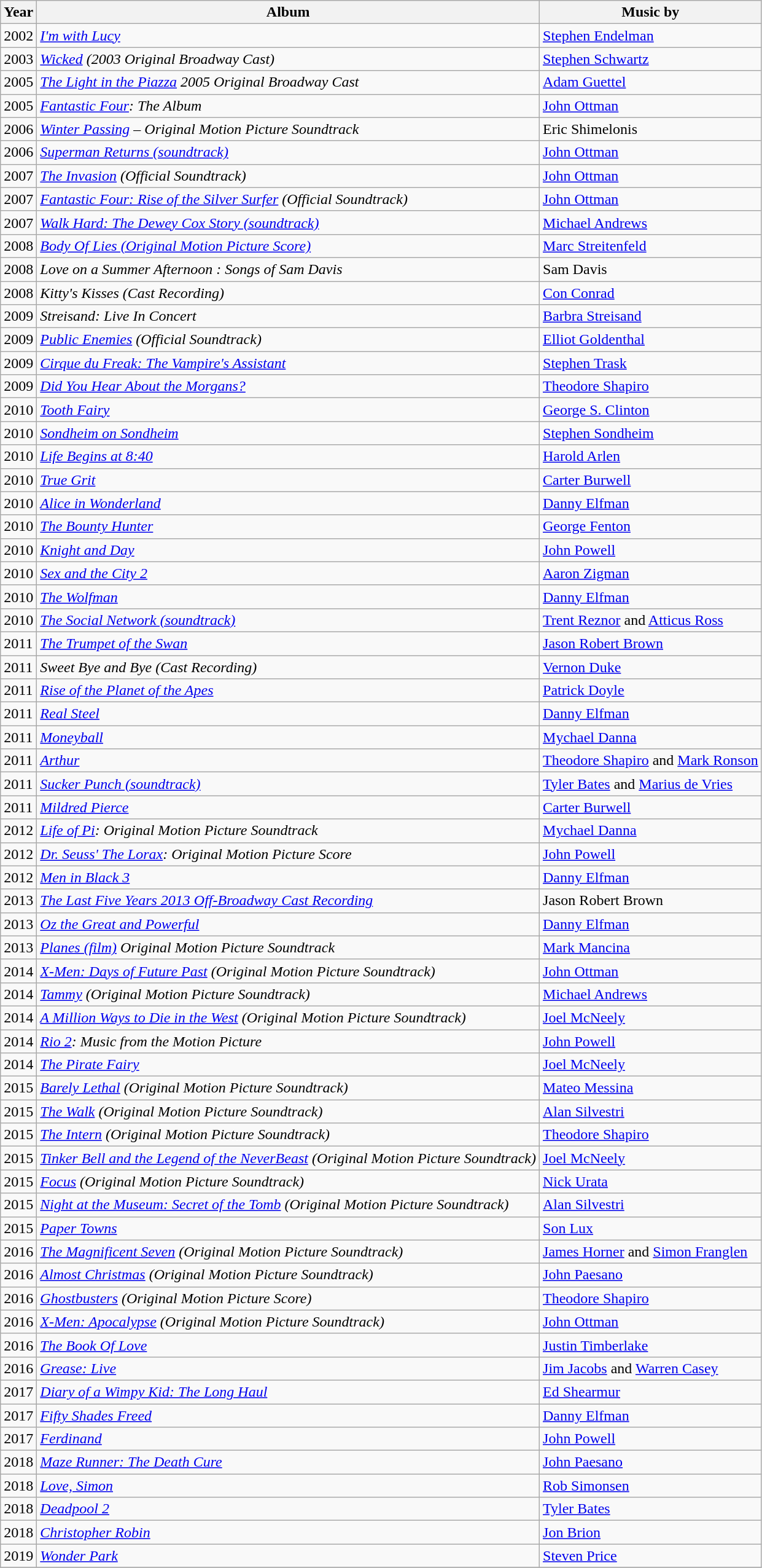<table class="wikitable">
<tr>
<th>Year</th>
<th>Album</th>
<th>Music by</th>
</tr>
<tr>
<td>2002</td>
<td><em><a href='#'>I'm with Lucy</a></em></td>
<td><a href='#'>Stephen Endelman</a></td>
</tr>
<tr>
<td>2003</td>
<td><em><a href='#'>Wicked</a> (2003 Original Broadway Cast)</em></td>
<td><a href='#'>Stephen Schwartz</a></td>
</tr>
<tr>
<td>2005</td>
<td><em><a href='#'>The Light in the Piazza</a> 2005 Original Broadway Cast</em></td>
<td><a href='#'>Adam Guettel</a></td>
</tr>
<tr>
<td>2005</td>
<td><em><a href='#'>Fantastic Four</a>: The Album</em></td>
<td><a href='#'>John Ottman</a></td>
</tr>
<tr>
<td>2006</td>
<td><em><a href='#'>Winter Passing</a> – Original Motion Picture Soundtrack</em></td>
<td>Eric Shimelonis</td>
</tr>
<tr>
<td>2006</td>
<td><em><a href='#'>Superman Returns (soundtrack)</a></em></td>
<td><a href='#'>John Ottman</a></td>
</tr>
<tr>
<td>2007</td>
<td><em><a href='#'>The Invasion</a> (Official Soundtrack)</em></td>
<td><a href='#'>John Ottman</a></td>
</tr>
<tr>
<td>2007</td>
<td><em><a href='#'>Fantastic Four: Rise of the Silver Surfer</a> (Official Soundtrack)</em></td>
<td><a href='#'>John Ottman</a></td>
</tr>
<tr>
<td>2007</td>
<td><em><a href='#'>Walk Hard: The Dewey Cox Story (soundtrack)</a></em></td>
<td><a href='#'>Michael Andrews</a></td>
</tr>
<tr>
<td>2008</td>
<td><em><a href='#'>Body Of Lies (Original Motion Picture Score)</a></em></td>
<td><a href='#'>Marc Streitenfeld</a></td>
</tr>
<tr>
<td>2008</td>
<td><em>Love on a Summer Afternoon : Songs of Sam Davis</em></td>
<td>Sam Davis</td>
</tr>
<tr>
<td>2008</td>
<td><em>Kitty's Kisses (Cast Recording)</em></td>
<td><a href='#'>Con Conrad</a></td>
</tr>
<tr>
<td>2009</td>
<td><em>Streisand: Live In Concert</em></td>
<td><a href='#'>Barbra Streisand</a></td>
</tr>
<tr>
<td>2009</td>
<td><em><a href='#'>Public Enemies</a> (Official Soundtrack)</em></td>
<td><a href='#'>Elliot Goldenthal</a></td>
</tr>
<tr>
<td>2009</td>
<td><em><a href='#'>Cirque du Freak: The Vampire's Assistant</a></em></td>
<td><a href='#'>Stephen Trask</a></td>
</tr>
<tr>
<td>2009</td>
<td><em><a href='#'>Did You Hear About the Morgans?</a></em></td>
<td><a href='#'>Theodore Shapiro</a></td>
</tr>
<tr>
<td>2010</td>
<td><em><a href='#'>Tooth Fairy</a></em></td>
<td><a href='#'>George S. Clinton</a></td>
</tr>
<tr>
<td>2010</td>
<td><em><a href='#'>Sondheim on Sondheim</a></em></td>
<td><a href='#'>Stephen Sondheim</a></td>
</tr>
<tr>
<td>2010</td>
<td><em><a href='#'>Life Begins at 8:40</a></em></td>
<td><a href='#'>Harold Arlen</a></td>
</tr>
<tr>
<td>2010</td>
<td><em><a href='#'>True Grit</a></em></td>
<td><a href='#'>Carter Burwell</a></td>
</tr>
<tr>
<td>2010</td>
<td><em><a href='#'>Alice in Wonderland</a></em></td>
<td><a href='#'>Danny Elfman</a></td>
</tr>
<tr>
<td>2010</td>
<td><em><a href='#'>The Bounty Hunter</a></em></td>
<td><a href='#'>George Fenton</a></td>
</tr>
<tr>
<td>2010</td>
<td><em><a href='#'>Knight and Day</a></em></td>
<td><a href='#'>John Powell</a></td>
</tr>
<tr>
<td>2010</td>
<td><em><a href='#'>Sex and the City 2</a></em></td>
<td><a href='#'>Aaron Zigman</a></td>
</tr>
<tr>
<td>2010</td>
<td><em><a href='#'>The Wolfman</a></em></td>
<td><a href='#'>Danny Elfman</a></td>
</tr>
<tr>
<td>2010</td>
<td><em><a href='#'>The Social Network (soundtrack)</a></em></td>
<td><a href='#'>Trent Reznor</a> and <a href='#'>Atticus Ross</a></td>
</tr>
<tr>
<td>2011</td>
<td><em><a href='#'>The Trumpet of the Swan</a></em></td>
<td><a href='#'>Jason Robert Brown</a></td>
</tr>
<tr>
<td>2011</td>
<td><em>Sweet Bye and Bye (Cast Recording)</em></td>
<td><a href='#'>Vernon Duke</a></td>
</tr>
<tr>
<td>2011</td>
<td><em><a href='#'>Rise of the Planet of the Apes</a></em></td>
<td><a href='#'>Patrick Doyle</a></td>
</tr>
<tr>
<td>2011</td>
<td><em><a href='#'>Real Steel</a></em></td>
<td><a href='#'>Danny Elfman</a></td>
</tr>
<tr>
<td>2011</td>
<td><em><a href='#'>Moneyball</a></em></td>
<td><a href='#'>Mychael Danna</a></td>
</tr>
<tr>
<td>2011</td>
<td><em><a href='#'>Arthur</a></em></td>
<td><a href='#'>Theodore Shapiro</a> and <a href='#'>Mark Ronson</a></td>
</tr>
<tr>
<td>2011</td>
<td><em><a href='#'>Sucker Punch (soundtrack)</a></em></td>
<td><a href='#'>Tyler Bates</a> and <a href='#'>Marius de Vries</a></td>
</tr>
<tr>
<td>2011</td>
<td><em><a href='#'>Mildred Pierce</a></em></td>
<td><a href='#'>Carter Burwell</a></td>
</tr>
<tr>
<td>2012</td>
<td><em><a href='#'>Life of Pi</a>: Original Motion Picture Soundtrack</em></td>
<td><a href='#'>Mychael Danna</a></td>
</tr>
<tr>
<td>2012</td>
<td><em><a href='#'>Dr. Seuss' The Lorax</a>: Original Motion Picture Score</em></td>
<td><a href='#'>John Powell</a></td>
</tr>
<tr>
<td>2012</td>
<td><em><a href='#'>Men in Black 3</a></em></td>
<td><a href='#'>Danny Elfman</a></td>
</tr>
<tr>
<td>2013</td>
<td><em><a href='#'>The Last Five Years 2013 Off-Broadway Cast Recording</a></em></td>
<td>Jason Robert Brown</td>
</tr>
<tr>
<td>2013</td>
<td><em><a href='#'>Oz the Great and Powerful</a></em></td>
<td><a href='#'>Danny Elfman</a></td>
</tr>
<tr>
<td>2013</td>
<td><em><a href='#'>Planes (film)</a> Original Motion Picture Soundtrack</em></td>
<td><a href='#'>Mark Mancina</a></td>
</tr>
<tr>
<td>2014</td>
<td><em><a href='#'>X-Men: Days of Future Past</a> (Original Motion Picture Soundtrack)</em></td>
<td><a href='#'>John Ottman</a></td>
</tr>
<tr>
<td>2014</td>
<td><em><a href='#'>Tammy</a> (Original Motion Picture Soundtrack)</em></td>
<td><a href='#'>Michael Andrews</a></td>
</tr>
<tr>
<td>2014</td>
<td><em><a href='#'>A Million Ways to Die in the West</a> (Original Motion Picture Soundtrack)</em></td>
<td><a href='#'>Joel McNeely</a></td>
</tr>
<tr>
<td>2014</td>
<td><em><a href='#'>Rio 2</a>: Music from the Motion Picture</em></td>
<td><a href='#'>John Powell</a></td>
</tr>
<tr>
<td>2014</td>
<td><em><a href='#'>The Pirate Fairy</a></em></td>
<td><a href='#'>Joel McNeely</a></td>
</tr>
<tr>
<td>2015</td>
<td><em><a href='#'>Barely Lethal</a> (Original Motion Picture Soundtrack)</em></td>
<td><a href='#'>Mateo Messina</a></td>
</tr>
<tr>
<td>2015</td>
<td><em><a href='#'>The Walk</a> (Original Motion Picture Soundtrack)</em></td>
<td><a href='#'>Alan Silvestri</a></td>
</tr>
<tr>
<td>2015</td>
<td><em><a href='#'>The Intern</a> (Original Motion Picture Soundtrack)</em></td>
<td><a href='#'>Theodore Shapiro</a></td>
</tr>
<tr>
<td>2015</td>
<td><em><a href='#'>Tinker Bell and the Legend of the NeverBeast</a> (Original Motion Picture Soundtrack)</em></td>
<td><a href='#'>Joel McNeely</a></td>
</tr>
<tr>
<td>2015</td>
<td><em><a href='#'>Focus</a> (Original Motion Picture Soundtrack)</em></td>
<td><a href='#'>Nick Urata</a></td>
</tr>
<tr>
<td>2015</td>
<td><em><a href='#'>Night at the Museum: Secret of the Tomb</a> (Original Motion Picture Soundtrack)</em></td>
<td><a href='#'>Alan Silvestri</a></td>
</tr>
<tr>
<td>2015</td>
<td><em><a href='#'>Paper Towns</a></em></td>
<td><a href='#'>Son Lux</a></td>
</tr>
<tr>
<td>2016</td>
<td><em><a href='#'>The Magnificent Seven</a> (Original Motion Picture Soundtrack)</em></td>
<td><a href='#'>James Horner</a> and <a href='#'>Simon Franglen</a></td>
</tr>
<tr>
<td>2016</td>
<td><em><a href='#'>Almost Christmas</a> (Original Motion Picture Soundtrack)</em></td>
<td><a href='#'>John Paesano</a></td>
</tr>
<tr>
<td>2016</td>
<td><em><a href='#'>Ghostbusters</a> (Original Motion Picture Score)</em></td>
<td><a href='#'>Theodore Shapiro</a></td>
</tr>
<tr>
<td>2016</td>
<td><em><a href='#'>X-Men: Apocalypse</a> (Original Motion Picture Soundtrack)</em></td>
<td><a href='#'>John Ottman</a></td>
</tr>
<tr>
<td>2016</td>
<td><em><a href='#'>The Book Of Love</a></em></td>
<td><a href='#'>Justin Timberlake</a></td>
</tr>
<tr>
<td>2016</td>
<td><em><a href='#'>Grease: Live</a></em></td>
<td><a href='#'>Jim Jacobs</a> and <a href='#'>Warren Casey</a></td>
</tr>
<tr>
<td>2017</td>
<td><em><a href='#'>Diary of a Wimpy Kid: The Long Haul</a></em></td>
<td><a href='#'>Ed Shearmur</a></td>
</tr>
<tr>
<td>2017</td>
<td><em><a href='#'>Fifty Shades Freed</a></em></td>
<td><a href='#'>Danny Elfman</a></td>
</tr>
<tr>
<td>2017</td>
<td><em><a href='#'>Ferdinand</a></em></td>
<td><a href='#'>John Powell</a></td>
</tr>
<tr>
<td>2018</td>
<td><em><a href='#'>Maze Runner: The Death Cure</a></em></td>
<td><a href='#'>John Paesano</a></td>
</tr>
<tr>
<td>2018</td>
<td><em><a href='#'>Love, Simon</a></em></td>
<td><a href='#'>Rob Simonsen</a></td>
</tr>
<tr>
<td>2018</td>
<td><em><a href='#'>Deadpool 2</a></em></td>
<td><a href='#'>Tyler Bates</a></td>
</tr>
<tr>
<td>2018</td>
<td><em><a href='#'>Christopher Robin</a></em></td>
<td><a href='#'>Jon Brion</a></td>
</tr>
<tr>
<td>2019</td>
<td><em><a href='#'>Wonder Park</a></em></td>
<td><a href='#'>Steven Price</a></td>
</tr>
<tr>
</tr>
</table>
